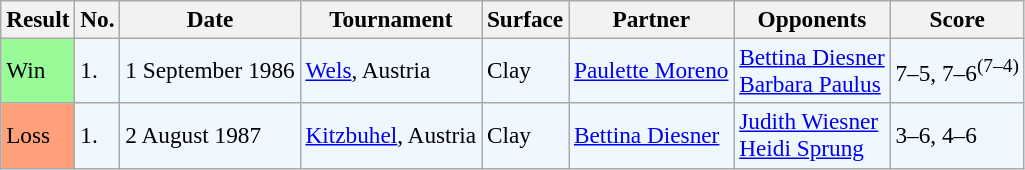<table class="sortable wikitable" style=font-size:97%>
<tr>
<th>Result</th>
<th>No.</th>
<th>Date</th>
<th>Tournament</th>
<th>Surface</th>
<th>Partner</th>
<th>Opponents</th>
<th>Score</th>
</tr>
<tr style="background:#f0f8ff;">
<td style="background:#98fb98;">Win</td>
<td>1.</td>
<td>1 September 1986</td>
<td><a href='#'>Wels</a>, Austria</td>
<td>Clay</td>
<td> <a href='#'>Paulette Moreno</a></td>
<td> <a href='#'>Bettina Diesner</a> <br>  <a href='#'>Barbara Paulus</a></td>
<td>7–5, 7–6<sup>(7–4)</sup></td>
</tr>
<tr style="background:#f0f8ff;">
<td style="background:#ffa07a;">Loss</td>
<td>1.</td>
<td>2 August 1987</td>
<td><a href='#'>Kitzbuhel</a>, Austria</td>
<td>Clay</td>
<td> <a href='#'>Bettina Diesner</a></td>
<td> <a href='#'>Judith Wiesner</a> <br>  <a href='#'>Heidi Sprung</a></td>
<td>3–6, 4–6</td>
</tr>
</table>
